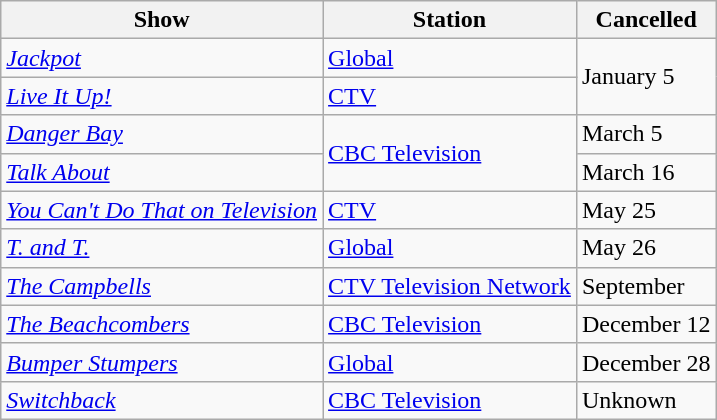<table class="wikitable">
<tr>
<th>Show</th>
<th>Station</th>
<th>Cancelled</th>
</tr>
<tr>
<td><em><a href='#'>Jackpot</a></em></td>
<td><a href='#'>Global</a></td>
<td rowspan="2">January 5</td>
</tr>
<tr>
<td><em><a href='#'>Live It Up!</a></em></td>
<td><a href='#'>CTV</a></td>
</tr>
<tr>
<td><em><a href='#'>Danger Bay</a></em></td>
<td rowspan="2"><a href='#'>CBC Television</a></td>
<td>March 5</td>
</tr>
<tr>
<td><em><a href='#'>Talk About</a></em></td>
<td>March 16</td>
</tr>
<tr>
<td><em><a href='#'>You Can't Do That on Television</a></em></td>
<td><a href='#'>CTV</a></td>
<td>May 25</td>
</tr>
<tr>
<td><em><a href='#'>T. and T.</a></em></td>
<td><a href='#'>Global</a></td>
<td>May 26</td>
</tr>
<tr>
<td><em><a href='#'>The Campbells</a></em></td>
<td><a href='#'>CTV Television Network</a></td>
<td>September</td>
</tr>
<tr>
<td><em><a href='#'>The Beachcombers</a></em></td>
<td><a href='#'>CBC Television</a></td>
<td>December 12</td>
</tr>
<tr>
<td><em><a href='#'>Bumper Stumpers</a></em></td>
<td><a href='#'>Global</a></td>
<td>December 28</td>
</tr>
<tr>
<td><em><a href='#'>Switchback</a></em></td>
<td><a href='#'>CBC Television</a></td>
<td>Unknown</td>
</tr>
</table>
